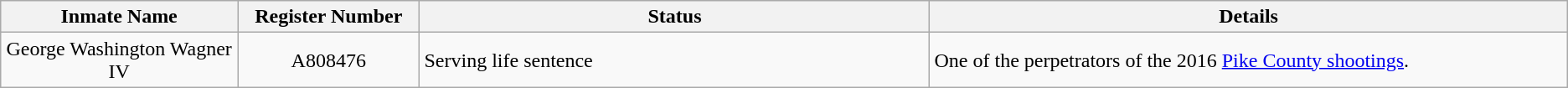<table class="wikitable sortable">
<tr>
<th width=13%>Inmate Name</th>
<th width=10%>Register Number</th>
<th width=28%>Status</th>
<th width=35%>Details</th>
</tr>
<tr>
<td style="text-align:center;">George Washington Wagner IV</td>
<td style="text-align:center;">A808476</td>
<td>Serving life sentence</td>
<td>One of the perpetrators of the 2016 <a href='#'>Pike County shootings</a>.</td>
</tr>
</table>
